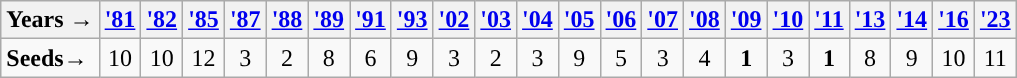<table class="wikitable">
<tr>
<th>Years →</th>
<th><a href='#'>'81</a></th>
<th><a href='#'>'82</a></th>
<th><a href='#'>'85</a></th>
<th><a href='#'>'87</a></th>
<th><a href='#'>'88</a></th>
<th><a href='#'>'89</a></th>
<th><a href='#'>'91</a></th>
<th><a href='#'>'93</a></th>
<th><a href='#'>'02</a></th>
<th><a href='#'>'03</a></th>
<th><a href='#'>'04</a></th>
<th><a href='#'>'05</a></th>
<th><a href='#'>'06</a></th>
<th><a href='#'>'07</a></th>
<th><a href='#'>'08</a></th>
<th><a href='#'>'09</a></th>
<th><a href='#'>'10</a></th>
<th><a href='#'>'11</a></th>
<th><a href='#'>'13</a></th>
<th><a href='#'>'14</a></th>
<th><a href='#'>'16</a></th>
<th><a href='#'>'23</a></th>
</tr>
<tr align=center>
<td align=left><strong>Seeds→</strong></td>
<td>10</td>
<td>10</td>
<td>12</td>
<td>3</td>
<td>2</td>
<td>8</td>
<td>6</td>
<td>9</td>
<td>3</td>
<td>2</td>
<td>3</td>
<td>9</td>
<td>5</td>
<td>3</td>
<td>4</td>
<td><strong>1</strong></td>
<td>3</td>
<td><strong>1</strong></td>
<td>8</td>
<td>9</td>
<td>10</td>
<td>11</td>
</tr>
</table>
